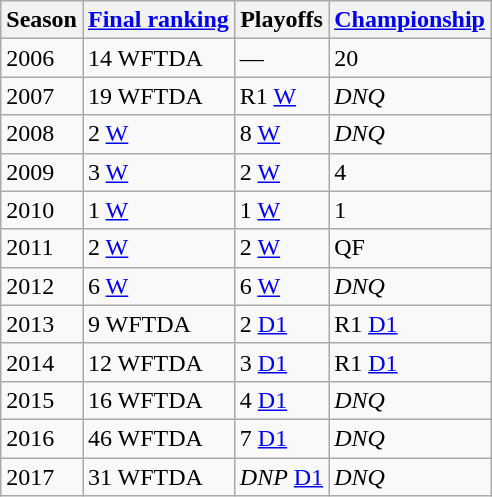<table class="wikitable sortable">
<tr>
<th>Season</th>
<th><a href='#'>Final ranking</a></th>
<th>Playoffs</th>
<th><a href='#'>Championship</a></th>
</tr>
<tr>
<td>2006</td>
<td>14 WFTDA</td>
<td>—</td>
<td>20</td>
</tr>
<tr>
<td>2007</td>
<td>19 WFTDA</td>
<td>R1 <a href='#'>W</a></td>
<td><em>DNQ</em></td>
</tr>
<tr>
<td>2008</td>
<td>2 <a href='#'>W</a></td>
<td>8 <a href='#'>W</a></td>
<td><em>DNQ</em></td>
</tr>
<tr>
<td>2009</td>
<td>3 <a href='#'>W</a></td>
<td>2 <a href='#'>W</a></td>
<td>4</td>
</tr>
<tr>
<td>2010</td>
<td>1 <a href='#'>W</a></td>
<td>1 <a href='#'>W</a></td>
<td>1</td>
</tr>
<tr>
<td>2011</td>
<td>2 <a href='#'>W</a></td>
<td>2 <a href='#'>W</a></td>
<td>QF</td>
</tr>
<tr>
<td>2012</td>
<td>6 <a href='#'>W</a></td>
<td>6 <a href='#'>W</a></td>
<td><em>DNQ</em></td>
</tr>
<tr>
<td>2013</td>
<td>9 WFTDA</td>
<td>2 <a href='#'>D1</a></td>
<td>R1 <a href='#'>D1</a></td>
</tr>
<tr>
<td>2014</td>
<td>12 WFTDA</td>
<td>3 <a href='#'>D1</a></td>
<td>R1 <a href='#'>D1</a></td>
</tr>
<tr>
<td>2015</td>
<td>16 WFTDA</td>
<td>4 <a href='#'>D1</a></td>
<td><em>DNQ</em></td>
</tr>
<tr>
<td>2016</td>
<td>46 WFTDA</td>
<td>7 <a href='#'>D1</a></td>
<td><em>DNQ</em></td>
</tr>
<tr>
<td>2017</td>
<td>31 WFTDA</td>
<td><em>DNP</em> <a href='#'>D1</a></td>
<td><em>DNQ</em></td>
</tr>
</table>
